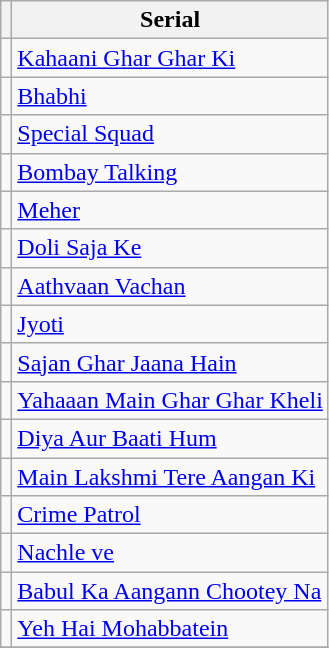<table class="wikitable">
<tr align="center">
<th></th>
<th>Serial</th>
</tr>
<tr>
<td></td>
<td><a href='#'>Kahaani Ghar Ghar Ki</a></td>
</tr>
<tr>
<td></td>
<td><a href='#'>Bhabhi</a></td>
</tr>
<tr>
<td></td>
<td><a href='#'>Special Squad</a></td>
</tr>
<tr>
<td></td>
<td><a href='#'>Bombay Talking</a></td>
</tr>
<tr>
<td></td>
<td><a href='#'>Meher</a></td>
</tr>
<tr>
<td></td>
<td><a href='#'>Doli Saja Ke</a></td>
</tr>
<tr>
<td></td>
<td><a href='#'>Aathvaan Vachan</a></td>
</tr>
<tr>
<td></td>
<td><a href='#'>Jyoti</a></td>
</tr>
<tr>
<td></td>
<td><a href='#'>Sajan Ghar Jaana Hain</a></td>
</tr>
<tr>
<td></td>
<td><a href='#'>Yahaaan Main Ghar Ghar Kheli</a></td>
</tr>
<tr>
<td></td>
<td><a href='#'>Diya Aur Baati Hum</a></td>
</tr>
<tr>
<td></td>
<td><a href='#'>Main Lakshmi Tere Aangan Ki</a></td>
</tr>
<tr>
<td></td>
<td><a href='#'>Crime Patrol</a></td>
</tr>
<tr>
<td></td>
<td><a href='#'>Nachle ve</a></td>
</tr>
<tr>
<td></td>
<td><a href='#'>Babul Ka Aangann Chootey Na</a></td>
</tr>
<tr>
<td></td>
<td><a href='#'>Yeh Hai Mohabbatein</a></td>
</tr>
<tr>
</tr>
</table>
